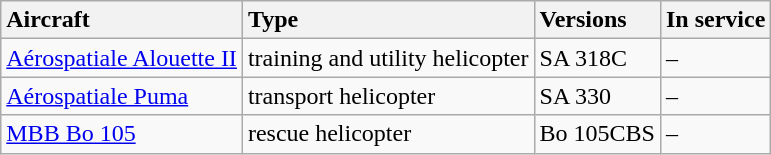<table class="wikitable">
<tr>
<th style="text-align: left;">Aircraft</th>
<th style="text-align: left;">Type</th>
<th style="text-align: left;">Versions</th>
<th style="text-align: left;">In service</th>
</tr>
<tr>
<td><a href='#'>Aérospatiale Alouette II</a></td>
<td>training and utility helicopter</td>
<td>SA 318C</td>
<td>–</td>
</tr>
<tr>
<td><a href='#'>Aérospatiale Puma</a></td>
<td>transport helicopter</td>
<td>SA 330</td>
<td>–</td>
</tr>
<tr>
<td><a href='#'>MBB Bo 105</a></td>
<td>rescue helicopter</td>
<td>Bo 105CBS</td>
<td>–</td>
</tr>
</table>
